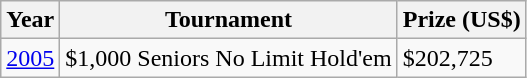<table class="wikitable">
<tr>
<th>Year</th>
<th>Tournament</th>
<th>Prize (US$)</th>
</tr>
<tr>
<td><a href='#'>2005</a></td>
<td>$1,000  Seniors No Limit Hold'em</td>
<td>$202,725</td>
</tr>
</table>
